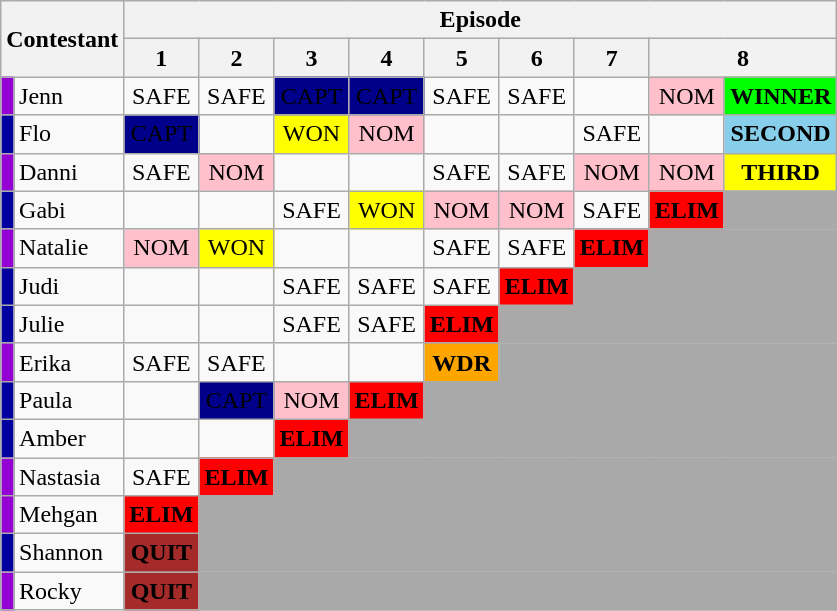<table class="wikitable" style="text-align:center; width:40%;">
<tr>
<th rowspan=2 colspan=2>Contestant</th>
<th colspan=9>Episode</th>
</tr>
<tr>
<th colspan=1>1</th>
<th>2</th>
<th>3</th>
<th>4</th>
<th>5</th>
<th>6</th>
<th>7</th>
<th colspan=2>8</th>
</tr>
<tr>
<td bgcolor="darkviolet"></td>
<td align="left">Jenn</td>
<td>SAFE</td>
<td>SAFE</td>
<td bgcolor="darkblue" >CAPT</td>
<td bgcolor="darkblue" >CAPT</td>
<td>SAFE</td>
<td>SAFE</td>
<td></td>
<td bgcolor="pink">NOM</td>
<td bgcolor="lime"><strong>WINNER</strong></td>
</tr>
<tr>
<td bgcolor="hottomato"></td>
<td align="left">Flo</td>
<td bgcolor="darkblue" >CAPT</td>
<td></td>
<td bgcolor="yellow">WON</td>
<td bgcolor="pink">NOM</td>
<td></td>
<td></td>
<td>SAFE</td>
<td></td>
<td bgcolor="skyblue"><span><strong>SECOND</strong></span></td>
</tr>
<tr>
<td bgcolor="darkviolet"></td>
<td align="left">Danni</td>
<td>SAFE</td>
<td bgcolor="pink">NOM</td>
<td></td>
<td></td>
<td>SAFE</td>
<td>SAFE</td>
<td bgcolor="pink">NOM</td>
<td bgcolor="pink">NOM</td>
<td bgcolor="yellow"><span><strong>THIRD</strong></span></td>
</tr>
<tr>
<td bgcolor="hottomato"></td>
<td align="left">Gabi</td>
<td></td>
<td></td>
<td>SAFE</td>
<td bgcolor="yellow">WON</td>
<td bgcolor="pink">NOM</td>
<td bgcolor="pink">NOM</td>
<td>SAFE</td>
<td bgcolor="red"><span><strong>ELIM</strong></span></td>
<td style="background:darkgrey;" colspan="1"></td>
</tr>
<tr>
<td bgcolor="darkviolet"></td>
<td align="left">Natalie</td>
<td bgcolor="pink">NOM</td>
<td bgcolor="yellow">WON</td>
<td></td>
<td></td>
<td>SAFE</td>
<td>SAFE</td>
<td bgcolor="red"><span><strong>ELIM</strong></span></td>
<td style="background:darkgrey;" colspan="2"></td>
</tr>
<tr>
<td bgcolor="hottomato"></td>
<td align="left">Judi</td>
<td></td>
<td></td>
<td>SAFE</td>
<td>SAFE</td>
<td>SAFE</td>
<td bgcolor="red"><span><strong>ELIM</strong></span></td>
<td style="background:darkgrey;" colspan="3"></td>
</tr>
<tr>
<td bgcolor="hottomato"></td>
<td align="left">Julie</td>
<td></td>
<td></td>
<td>SAFE</td>
<td>SAFE</td>
<td bgcolor="red"><span><strong>ELIM</strong></span></td>
<td style="background:darkgrey;" colspan="4"></td>
</tr>
<tr>
<td bgcolor="darkviolet"></td>
<td align="left">Erika</td>
<td>SAFE</td>
<td>SAFE</td>
<td></td>
<td></td>
<td bgcolor="orange"><strong>WDR</strong></td>
<td style="background:darkgrey;" colspan="4"></td>
</tr>
<tr>
<td bgcolor="hottomato"></td>
<td align="left">Paula</td>
<td></td>
<td bgcolor="darkblue" >CAPT</td>
<td bgcolor="pink">NOM</td>
<td bgcolor="red"><span><strong>ELIM</strong></span></td>
<td style="background:darkgrey;" colspan="5"></td>
</tr>
<tr>
<td bgcolor="hottomato"></td>
<td align="left">Amber</td>
<td></td>
<td></td>
<td bgcolor="red"><span><strong>ELIM</strong></span></td>
<td style="background:darkgrey;" colspan="6"></td>
</tr>
<tr>
<td bgcolor="darkviolet"></td>
<td align="left">Nastasia</td>
<td>SAFE</td>
<td bgcolor="red"><span><strong>ELIM</strong></span></td>
<td style="background:darkgrey;" colspan="7"></td>
</tr>
<tr>
<td bgcolor="darkviolet"></td>
<td align="left">Mehgan</td>
<td bgcolor="red"><span><strong>ELIM</strong></span></td>
<td style="background:darkgrey;" colspan="8"></td>
</tr>
<tr>
<td bgcolor="hottomato"></td>
<td align="left">Shannon</td>
<td bgcolor="brown"><span><strong>QUIT</strong></span></td>
<td style="background:darkgrey;" colspan="8"></td>
</tr>
<tr>
<td bgcolor="darkviolet"></td>
<td align="left">Rocky</td>
<td bgcolor="brown"><span><strong>QUIT</strong></span></td>
<td style="background:darkgrey;" colspan="8"></td>
</tr>
</table>
